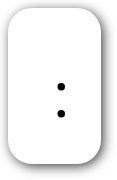<table style=" border-radius:1em; box-shadow: 0.1em 0.1em 0.5em rgba(0,0,0,0.75); background-color: white; border: 1px solid white; padding: 5px;">
<tr style="vertical-align:top;">
<td><br><ul><li></li><li></li></ul></td>
<td></td>
</tr>
</table>
